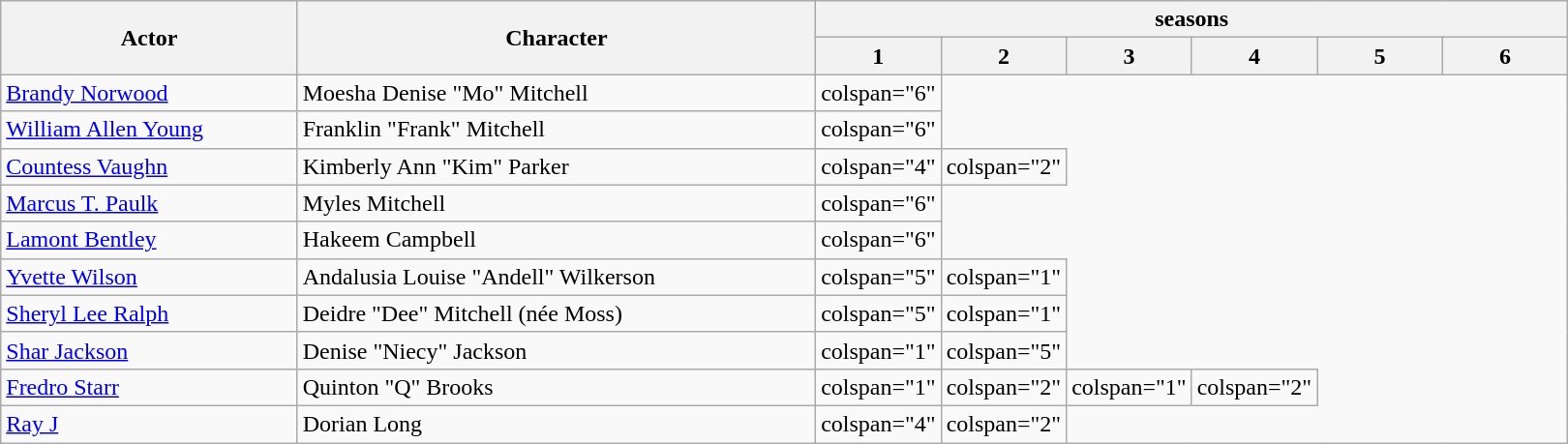<table class="wikitable">
<tr>
<th rowspan="2">Actor</th>
<th rowspan="2">Character</th>
<th colspan="6">seasons</th>
</tr>
<tr>
<th width="8%">1</th>
<th width="8%">2</th>
<th width="8%">3</th>
<th width="8%">4</th>
<th width="8%">5</th>
<th width="8%">6</th>
</tr>
<tr>
<td><a href='#'>Brandy Norwood</a></td>
<td>Moesha Denise "Mo" Mitchell</td>
<td>colspan="6" </td>
</tr>
<tr>
<td><a href='#'>William Allen Young</a></td>
<td>Franklin "Frank" Mitchell</td>
<td>colspan="6" </td>
</tr>
<tr>
<td><a href='#'>Countess Vaughn</a></td>
<td>Kimberly Ann "Kim" Parker</td>
<td>colspan="4" </td>
<td>colspan="2" </td>
</tr>
<tr>
<td><a href='#'>Marcus T. Paulk</a></td>
<td>Myles Mitchell</td>
<td>colspan="6" </td>
</tr>
<tr>
<td><a href='#'>Lamont Bentley</a></td>
<td>Hakeem Campbell</td>
<td>colspan="6" </td>
</tr>
<tr>
<td><a href='#'>Yvette Wilson</a></td>
<td>Andalusia Louise "Andell" Wilkerson</td>
<td>colspan="5" </td>
<td>colspan="1" </td>
</tr>
<tr>
<td><a href='#'>Sheryl Lee Ralph</a></td>
<td>Deidre "Dee" Mitchell (née Moss)</td>
<td>colspan="5" </td>
<td>colspan="1" </td>
</tr>
<tr>
<td><a href='#'>Shar Jackson</a></td>
<td>Denise "Niecy" Jackson</td>
<td>colspan="1" </td>
<td>colspan="5" </td>
</tr>
<tr>
<td><a href='#'>Fredro Starr</a></td>
<td>Quinton "Q" Brooks</td>
<td>colspan="1" </td>
<td>colspan="2" </td>
<td>colspan="1" </td>
<td>colspan="2" </td>
</tr>
<tr>
<td><a href='#'>Ray J</a></td>
<td>Dorian Long</td>
<td>colspan="4" </td>
<td>colspan="2" </td>
</tr>
</table>
